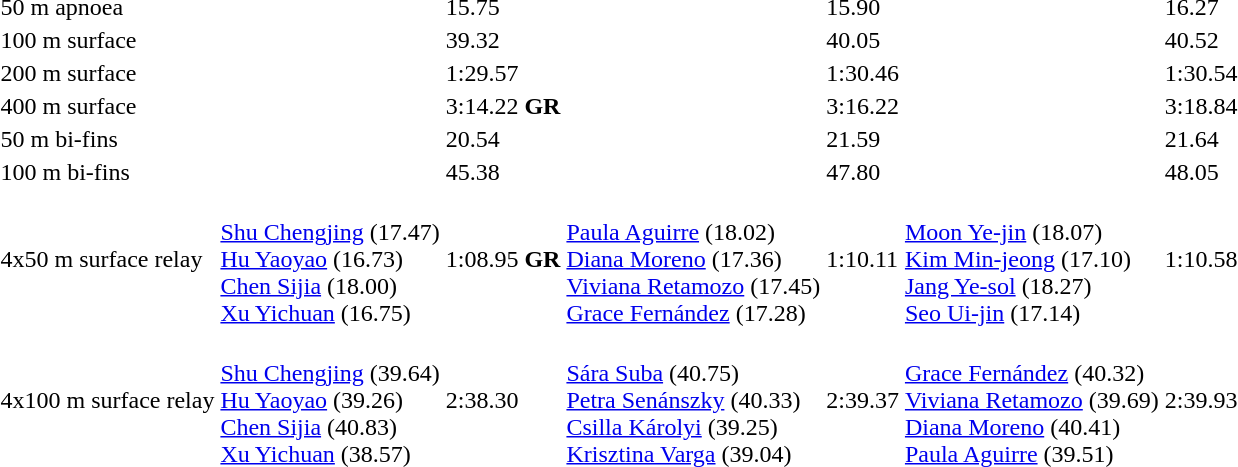<table>
<tr>
<td>50 m apnoea<br></td>
<td></td>
<td>15.75</td>
<td></td>
<td>15.90</td>
<td></td>
<td>16.27</td>
</tr>
<tr>
<td>100 m surface<br></td>
<td></td>
<td>39.32</td>
<td></td>
<td>40.05</td>
<td></td>
<td>40.52</td>
</tr>
<tr>
<td>200 m surface<br></td>
<td></td>
<td>1:29.57</td>
<td></td>
<td>1:30.46</td>
<td></td>
<td>1:30.54</td>
</tr>
<tr>
<td>400 m surface<br></td>
<td></td>
<td>3:14.22 <strong>GR</strong></td>
<td></td>
<td>3:16.22</td>
<td></td>
<td>3:18.84</td>
</tr>
<tr>
<td>50 m bi-fins<br></td>
<td></td>
<td>20.54</td>
<td></td>
<td>21.59</td>
<td></td>
<td>21.64</td>
</tr>
<tr>
<td>100 m bi-fins<br></td>
<td></td>
<td>45.38</td>
<td></td>
<td>47.80</td>
<td></td>
<td>48.05</td>
</tr>
<tr>
<td>4x50 m surface relay<br></td>
<td><br><a href='#'>Shu Chengjing</a> (17.47)<br><a href='#'>Hu Yaoyao</a> (16.73)<br><a href='#'>Chen Sijia</a> (18.00)<br><a href='#'>Xu Yichuan</a> (16.75)</td>
<td>1:08.95 <strong>GR</strong></td>
<td><br><a href='#'>Paula Aguirre</a> (18.02)<br><a href='#'>Diana Moreno</a> (17.36)<br><a href='#'>Viviana Retamozo</a> (17.45)<br><a href='#'>Grace Fernández</a> (17.28)</td>
<td>1:10.11</td>
<td><br><a href='#'>Moon Ye-jin</a> (18.07)<br><a href='#'>Kim Min-jeong</a> (17.10)<br><a href='#'>Jang Ye-sol</a> (18.27)<br><a href='#'>Seo Ui-jin</a> (17.14)</td>
<td>1:10.58</td>
</tr>
<tr>
<td>4x100 m surface relay<br></td>
<td><br><a href='#'>Shu Chengjing</a> (39.64)<br><a href='#'>Hu Yaoyao</a> (39.26)<br><a href='#'>Chen Sijia</a> (40.83)<br><a href='#'>Xu Yichuan</a> (38.57)</td>
<td>2:38.30</td>
<td><br><a href='#'>Sára Suba</a> (40.75)<br><a href='#'>Petra Senánszky</a> (40.33)<br><a href='#'>Csilla Károlyi</a> (39.25)<br><a href='#'>Krisztina Varga</a> (39.04)</td>
<td>2:39.37</td>
<td><br><a href='#'>Grace Fernández</a> (40.32)<br><a href='#'>Viviana Retamozo</a> (39.69)<br><a href='#'>Diana Moreno</a> (40.41)<br><a href='#'>Paula Aguirre</a> (39.51)</td>
<td>2:39.93</td>
</tr>
</table>
